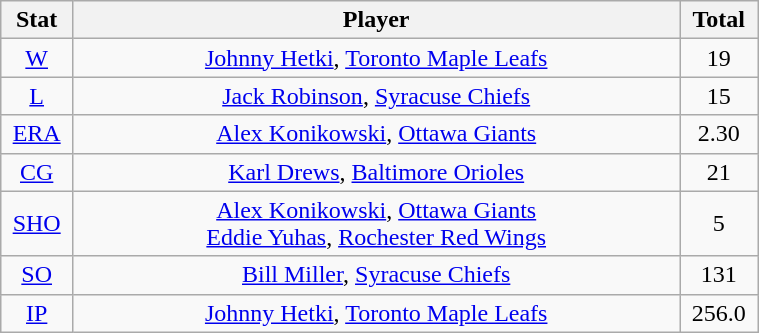<table class="wikitable" width="40%" style="text-align:center;">
<tr>
<th width="5%">Stat</th>
<th width="60%">Player</th>
<th width="5%">Total</th>
</tr>
<tr>
<td><a href='#'>W</a></td>
<td><a href='#'>Johnny Hetki</a>, <a href='#'>Toronto Maple Leafs</a></td>
<td>19</td>
</tr>
<tr>
<td><a href='#'>L</a></td>
<td><a href='#'>Jack Robinson</a>, <a href='#'>Syracuse Chiefs</a></td>
<td>15</td>
</tr>
<tr>
<td><a href='#'>ERA</a></td>
<td><a href='#'>Alex Konikowski</a>, <a href='#'>Ottawa Giants</a></td>
<td>2.30</td>
</tr>
<tr>
<td><a href='#'>CG</a></td>
<td><a href='#'>Karl Drews</a>, <a href='#'>Baltimore Orioles</a></td>
<td>21</td>
</tr>
<tr>
<td><a href='#'>SHO</a></td>
<td><a href='#'>Alex Konikowski</a>, <a href='#'>Ottawa Giants</a> <br> <a href='#'>Eddie Yuhas</a>, <a href='#'>Rochester Red Wings</a></td>
<td>5</td>
</tr>
<tr>
<td><a href='#'>SO</a></td>
<td><a href='#'>Bill Miller</a>, <a href='#'>Syracuse Chiefs</a></td>
<td>131</td>
</tr>
<tr>
<td><a href='#'>IP</a></td>
<td><a href='#'>Johnny Hetki</a>, <a href='#'>Toronto Maple Leafs</a></td>
<td>256.0</td>
</tr>
</table>
